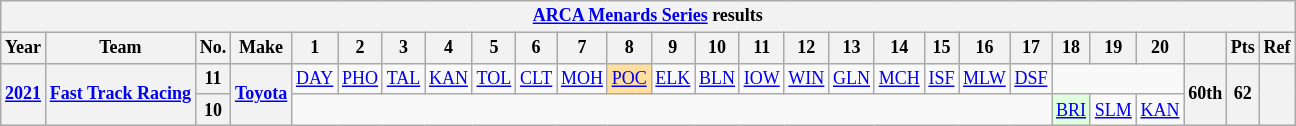<table class="wikitable" style="text-align:center; font-size:75%">
<tr>
<th colspan=27><a href='#'>ARCA Menards Series</a> results</th>
</tr>
<tr>
<th>Year</th>
<th>Team</th>
<th>No.</th>
<th>Make</th>
<th>1</th>
<th>2</th>
<th>3</th>
<th>4</th>
<th>5</th>
<th>6</th>
<th>7</th>
<th>8</th>
<th>9</th>
<th>10</th>
<th>11</th>
<th>12</th>
<th>13</th>
<th>14</th>
<th>15</th>
<th>16</th>
<th>17</th>
<th>18</th>
<th>19</th>
<th>20</th>
<th></th>
<th>Pts</th>
<th>Ref</th>
</tr>
<tr>
<th rowspan=2><a href='#'>2021</a></th>
<th rowspan=2><a href='#'>Fast Track Racing</a></th>
<th>11</th>
<th rowspan=2><a href='#'>Toyota</a></th>
<td><a href='#'>DAY</a></td>
<td><a href='#'>PHO</a></td>
<td><a href='#'>TAL</a></td>
<td><a href='#'>KAN</a></td>
<td><a href='#'>TOL</a></td>
<td><a href='#'>CLT</a></td>
<td><a href='#'>MOH</a></td>
<td style="background:#FFDF9F;"><a href='#'>POC</a><br></td>
<td><a href='#'>ELK</a></td>
<td><a href='#'>BLN</a></td>
<td><a href='#'>IOW</a></td>
<td><a href='#'>WIN</a></td>
<td><a href='#'>GLN</a></td>
<td><a href='#'>MCH</a></td>
<td><a href='#'>ISF</a></td>
<td><a href='#'>MLW</a></td>
<td><a href='#'>DSF</a></td>
<td colspan=3></td>
<th rowspan=2>60th</th>
<th rowspan=2>62</th>
<th rowspan=2></th>
</tr>
<tr>
<th>10</th>
<td colspan=17></td>
<td style="background:#DFFFDF;"><a href='#'>BRI</a><br></td>
<td><a href='#'>SLM</a></td>
<td><a href='#'>KAN</a></td>
</tr>
</table>
